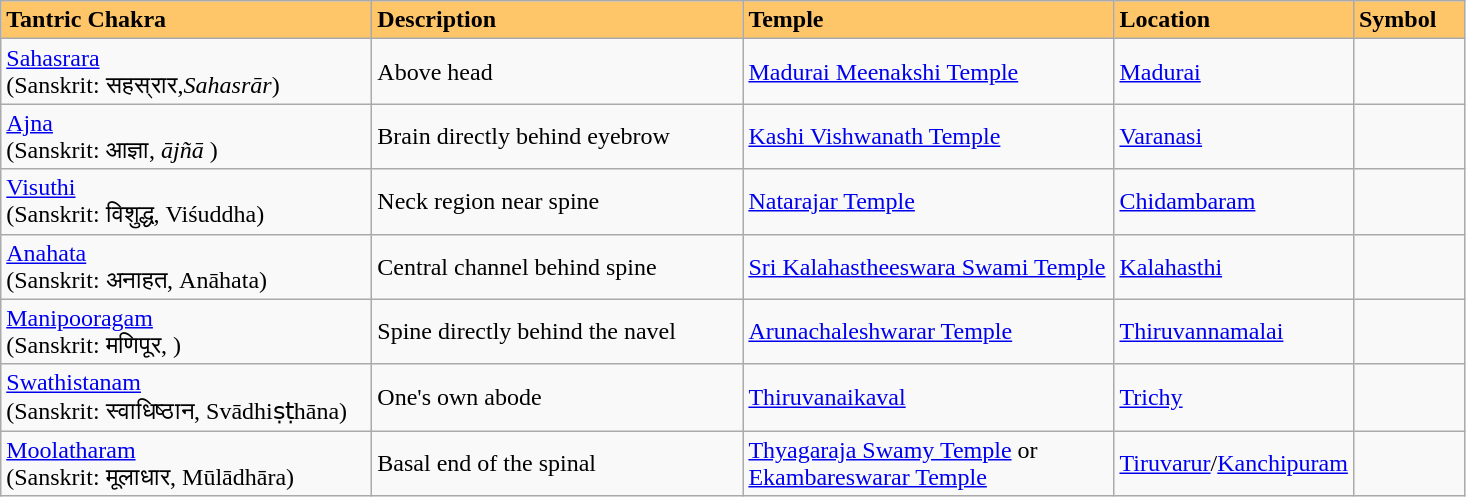<table class="wikitable sortable">
<tr style="background:#FFC569">
<td style="width:180pt;"><strong>Tantric Chakra</strong></td>
<td style="width:180pt;"><strong>Description</strong></td>
<td style="width:180pt;"><strong>Temple</strong></td>
<td style="width:100pt;"><strong>Location</strong></td>
<td style="width:50pt;"><strong>Symbol</strong></td>
</tr>
<tr>
<td><a href='#'>Sahasrara</a><br>(Sanskrit: सहस्रार,<em>Sahasrār</em>)</td>
<td>Above head</td>
<td><a href='#'>Madurai Meenakshi Temple</a></td>
<td><a href='#'>Madurai</a></td>
<td></td>
</tr>
<tr>
<td><a href='#'>Ajna</a><br>(Sanskrit: आज्ञा, <em>ājñā</em> )</td>
<td>Brain directly behind eyebrow</td>
<td><a href='#'>Kashi Vishwanath Temple</a></td>
<td><a href='#'>Varanasi</a></td>
<td></td>
</tr>
<tr>
<td><a href='#'>Visuthi</a><br>(Sanskrit: विशुद्ध, Viśuddha)</td>
<td>Neck region near spine</td>
<td><a href='#'>Natarajar Temple</a></td>
<td><a href='#'>Chidambaram</a></td>
<td></td>
</tr>
<tr>
<td><a href='#'>Anahata</a><br>(Sanskrit: अनाहत, Anāhata)</td>
<td>Central channel behind spine</td>
<td><a href='#'>Sri Kalahastheeswara Swami Temple</a></td>
<td><a href='#'>Kalahasthi</a></td>
<td></td>
</tr>
<tr>
<td><a href='#'>Manipooragam</a><br>(Sanskrit: मणिपूर, )</td>
<td>Spine directly behind the navel</td>
<td><a href='#'>Arunachaleshwarar Temple</a></td>
<td><a href='#'>Thiruvannamalai</a></td>
<td></td>
</tr>
<tr>
<td><a href='#'>Swathistanam</a><br>(Sanskrit: स्वाधिष्ठान, Svādhiṣṭhāna)</td>
<td>One's own abode</td>
<td><a href='#'>Thiruvanaikaval</a></td>
<td><a href='#'>Trichy</a></td>
<td></td>
</tr>
<tr>
<td><a href='#'>Moolatharam</a><br>(Sanskrit: मूलाधार, Mūlādhāra)</td>
<td>Basal end of the spinal</td>
<td><a href='#'>Thyagaraja Swamy Temple</a> or <a href='#'>Ekambareswarar Temple</a></td>
<td><a href='#'>Tiruvarur</a>/<a href='#'>Kanchipuram</a></td>
<td></td>
</tr>
</table>
